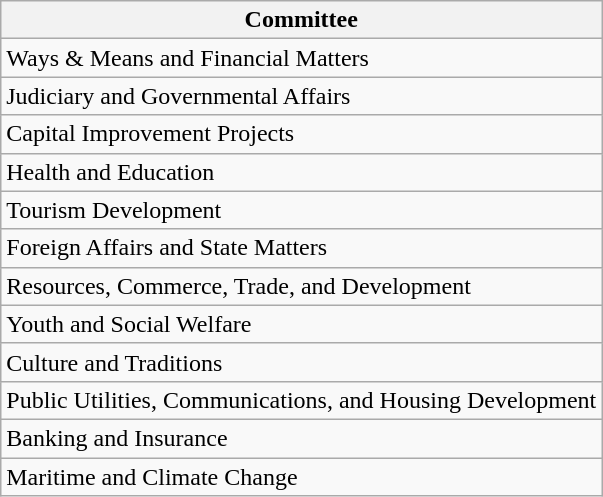<table class="wikitable">
<tr>
<th>Committee</th>
</tr>
<tr>
<td>Ways & Means and Financial Matters</td>
</tr>
<tr>
<td>Judiciary and Governmental Affairs</td>
</tr>
<tr>
<td>Capital Improvement Projects</td>
</tr>
<tr>
<td>Health and Education</td>
</tr>
<tr>
<td>Tourism Development</td>
</tr>
<tr>
<td>Foreign Affairs and State Matters</td>
</tr>
<tr>
<td>Resources, Commerce, Trade, and Development</td>
</tr>
<tr>
<td>Youth and Social Welfare</td>
</tr>
<tr>
<td>Culture and Traditions</td>
</tr>
<tr>
<td>Public Utilities, Communications, and Housing Development</td>
</tr>
<tr>
<td>Banking and Insurance</td>
</tr>
<tr>
<td>Maritime and Climate Change</td>
</tr>
</table>
